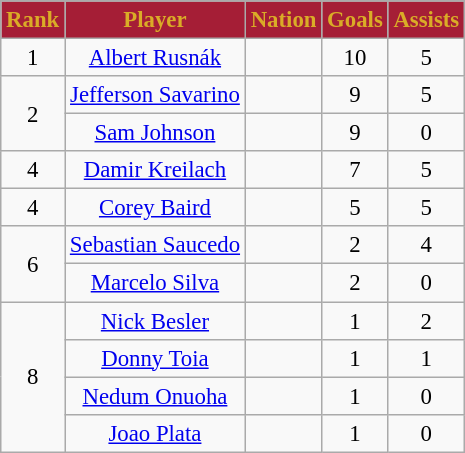<table class="wikitable" style="font-size: 95%; text-align: center;">
<tr>
</tr>
<tr>
<th style="background:#A51E36; color:#DAAC27; text-align:center;">Rank</th>
<th style="background:#A51E36; color:#DAAC27; text-align:center;">Player</th>
<th style="background:#A51E36; color:#DAAC27; text-align:center;">Nation</th>
<th style="background:#A51E36; color:#DAAC27; text-align:center;">Goals</th>
<th style="background:#A51E36; color:#DAAC27; text-align:center;">Assists</th>
</tr>
<tr>
<td rowspan="1">1</td>
<td><a href='#'>Albert Rusnák</a></td>
<td></td>
<td>10</td>
<td>5</td>
</tr>
<tr>
<td rowspan="2">2</td>
<td><a href='#'>Jefferson Savarino</a></td>
<td></td>
<td>9</td>
<td>5</td>
</tr>
<tr>
<td><a href='#'>Sam Johnson</a></td>
<td></td>
<td>9</td>
<td>0</td>
</tr>
<tr>
<td rowspan="1">4</td>
<td><a href='#'>Damir Kreilach</a></td>
<td></td>
<td>7</td>
<td>5</td>
</tr>
<tr>
<td rowspan="1">4</td>
<td><a href='#'>Corey Baird</a></td>
<td></td>
<td>5</td>
<td>5</td>
</tr>
<tr>
<td rowspan="2">6</td>
<td><a href='#'>Sebastian Saucedo</a></td>
<td></td>
<td>2</td>
<td>4</td>
</tr>
<tr>
<td><a href='#'>Marcelo Silva</a></td>
<td></td>
<td>2</td>
<td>0</td>
</tr>
<tr>
<td rowspan="4">8</td>
<td><a href='#'>Nick Besler</a></td>
<td></td>
<td>1</td>
<td>2</td>
</tr>
<tr>
<td><a href='#'>Donny Toia</a></td>
<td></td>
<td>1</td>
<td>1</td>
</tr>
<tr>
<td><a href='#'>Nedum Onuoha</a></td>
<td></td>
<td>1</td>
<td>0</td>
</tr>
<tr>
<td><a href='#'>Joao Plata</a></td>
<td></td>
<td>1</td>
<td>0</td>
</tr>
</table>
